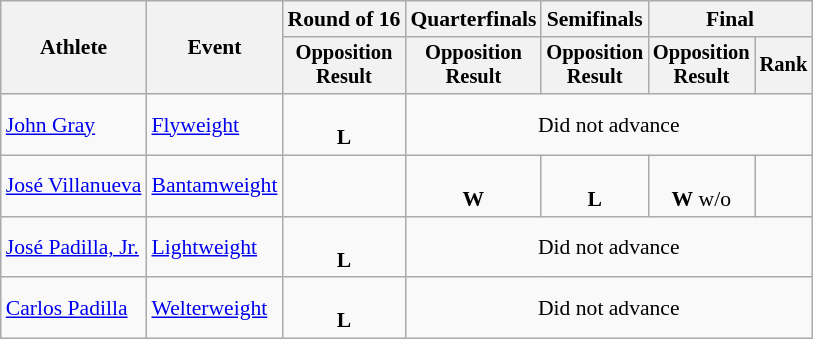<table class="wikitable" style="font-size:90%;">
<tr>
<th rowspan=2>Athlete</th>
<th rowspan=2>Event</th>
<th>Round of 16</th>
<th>Quarterfinals</th>
<th>Semifinals</th>
<th colspan=2>Final</th>
</tr>
<tr style="font-size:95%">
<th>Opposition<br>Result</th>
<th>Opposition<br>Result</th>
<th>Opposition<br>Result</th>
<th>Opposition<br>Result</th>
<th>Rank</th>
</tr>
<tr align=center>
<td align=left><a href='#'>John Gray</a></td>
<td align=left><a href='#'>Flyweight</a></td>
<td><br><strong>L</strong></td>
<td colspan=4>Did not advance</td>
</tr>
<tr align=center>
<td align=left><a href='#'>José Villanueva</a></td>
<td align=left><a href='#'>Bantamweight</a></td>
<td></td>
<td><br><strong>W</strong></td>
<td><br><strong>L</strong></td>
<td><br><strong>W</strong> w/o</td>
<td></td>
</tr>
<tr align=center>
<td align=left><a href='#'>José Padilla, Jr.</a></td>
<td align=left><a href='#'>Lightweight</a></td>
<td><br><strong>L</strong></td>
<td colspan=4>Did not advance</td>
</tr>
<tr align=center>
<td align=left><a href='#'>Carlos Padilla</a></td>
<td align=left><a href='#'>Welterweight</a></td>
<td><br><strong>L</strong></td>
<td colspan=4>Did not advance</td>
</tr>
</table>
